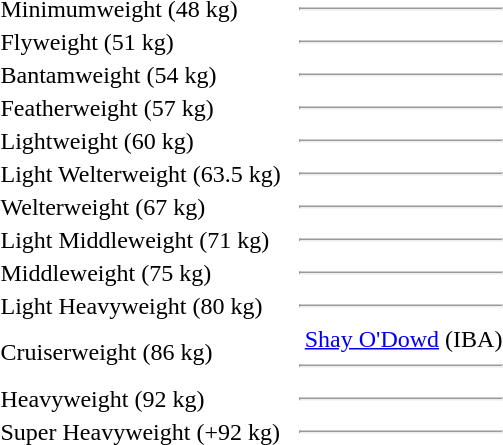<table>
<tr>
<td>Minimumweight (48 kg)</td>
<td></td>
<td></td>
<td><hr></td>
</tr>
<tr>
<td>Flyweight (51 kg)</td>
<td></td>
<td></td>
<td><hr></td>
</tr>
<tr>
<td>Bantamweight (54 kg)</td>
<td></td>
<td></td>
<td><hr></td>
</tr>
<tr>
<td>Featherweight (57 kg)</td>
<td></td>
<td></td>
<td><hr></td>
</tr>
<tr>
<td>Lightweight (60 kg)</td>
<td></td>
<td></td>
<td><hr></td>
</tr>
<tr>
<td>Light Welterweight (63.5 kg)</td>
<td></td>
<td></td>
<td><hr></td>
</tr>
<tr>
<td>Welterweight (67 kg)</td>
<td></td>
<td></td>
<td><hr></td>
</tr>
<tr>
<td>Light Middleweight (71 kg)</td>
<td></td>
<td></td>
<td><hr></td>
</tr>
<tr>
<td>Middleweight (75 kg)</td>
<td></td>
<td></td>
<td><hr></td>
</tr>
<tr>
<td>Light Heavyweight (80 kg)</td>
<td></td>
<td></td>
<td><hr></td>
</tr>
<tr>
<td>Cruiserweight (86 kg)</td>
<td></td>
<td></td>
<td><span> </span><a href='#'>Shay O'Dowd</a> <span>(<abbr>IBA</abbr>)</span><hr></td>
</tr>
<tr>
<td>Heavyweight (92 kg)</td>
<td></td>
<td></td>
<td><hr></td>
</tr>
<tr>
<td>Super Heavyweight (+92 kg)</td>
<td></td>
<td></td>
<td><hr></td>
</tr>
</table>
